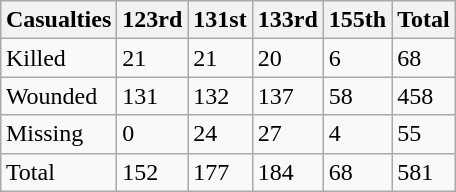<table class="wikitable" align="right">
<tr>
<th>Casualties</th>
<th>123rd</th>
<th>131st</th>
<th>133rd</th>
<th>155th</th>
<th>Total</th>
</tr>
<tr>
<td>Killed</td>
<td>21</td>
<td>21</td>
<td>20</td>
<td>6</td>
<td>68</td>
</tr>
<tr>
<td>Wounded</td>
<td>131</td>
<td>132</td>
<td>137</td>
<td>58</td>
<td>458</td>
</tr>
<tr>
<td>Missing</td>
<td>0</td>
<td>24</td>
<td>27</td>
<td>4</td>
<td>55</td>
</tr>
<tr>
<td>Total</td>
<td>152</td>
<td>177</td>
<td>184</td>
<td>68</td>
<td>581</td>
</tr>
</table>
